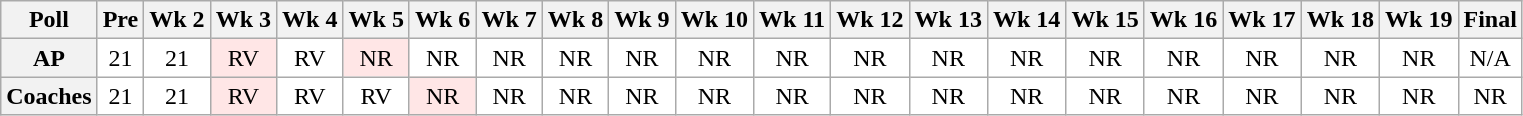<table class="wikitable" style="white-space:nowrap;">
<tr>
<th>Poll</th>
<th>Pre</th>
<th>Wk 2</th>
<th>Wk 3</th>
<th>Wk 4</th>
<th>Wk 5</th>
<th>Wk 6</th>
<th>Wk 7</th>
<th>Wk 8</th>
<th>Wk 9</th>
<th>Wk 10</th>
<th>Wk 11</th>
<th>Wk 12</th>
<th>Wk 13</th>
<th>Wk 14</th>
<th>Wk 15</th>
<th>Wk 16</th>
<th>Wk 17</th>
<th>Wk 18</th>
<th>Wk 19</th>
<th>Final</th>
</tr>
<tr style="text-align:center;">
<th>AP</th>
<td style="background:#FFF;">21</td>
<td style="background:#FFF;">21</td>
<td style="background:#FFE6E6;">RV</td>
<td style="background:#FFF;">RV</td>
<td style="background:#FFE6E6;">NR</td>
<td style="background:#FFF;">NR</td>
<td style="background:#FFF;">NR</td>
<td style="background:#FFF;">NR</td>
<td style="background:#FFF;">NR</td>
<td style="background:#FFF;">NR</td>
<td style="background:#FFF;">NR</td>
<td style="background:#FFF;">NR</td>
<td style="background:#FFF;">NR</td>
<td style="background:#FFF;">NR</td>
<td style="background:#FFF;">NR</td>
<td style="background:#FFF;">NR</td>
<td style="background:#FFF;">NR</td>
<td style="background:#FFF;">NR</td>
<td style="background:#FFF;">NR</td>
<td style="background:#FFF;">N/A</td>
</tr>
<tr style="text-align:center;">
<th>Coaches</th>
<td style="background:#FFF;">21</td>
<td style="background:#FFF;">21</td>
<td style="background:#FFE6E6;">RV</td>
<td style="background:#FFF;">RV</td>
<td style="background:#FFF;">RV</td>
<td style="background:#FFE6E6;">NR</td>
<td style="background:#FFF;">NR</td>
<td style="background:#FFF;">NR</td>
<td style="background:#FFF;">NR</td>
<td style="background:#FFF;">NR</td>
<td style="background:#FFF;">NR</td>
<td style="background:#FFF;">NR</td>
<td style="background:#FFF;">NR</td>
<td style="background:#FFF;">NR</td>
<td style="background:#FFF;">NR</td>
<td style="background:#FFF;">NR</td>
<td style="background:#FFF;">NR</td>
<td style="background:#FFF;">NR</td>
<td style="background:#FFF;">NR</td>
<td style="background:#FFF;">NR</td>
</tr>
</table>
